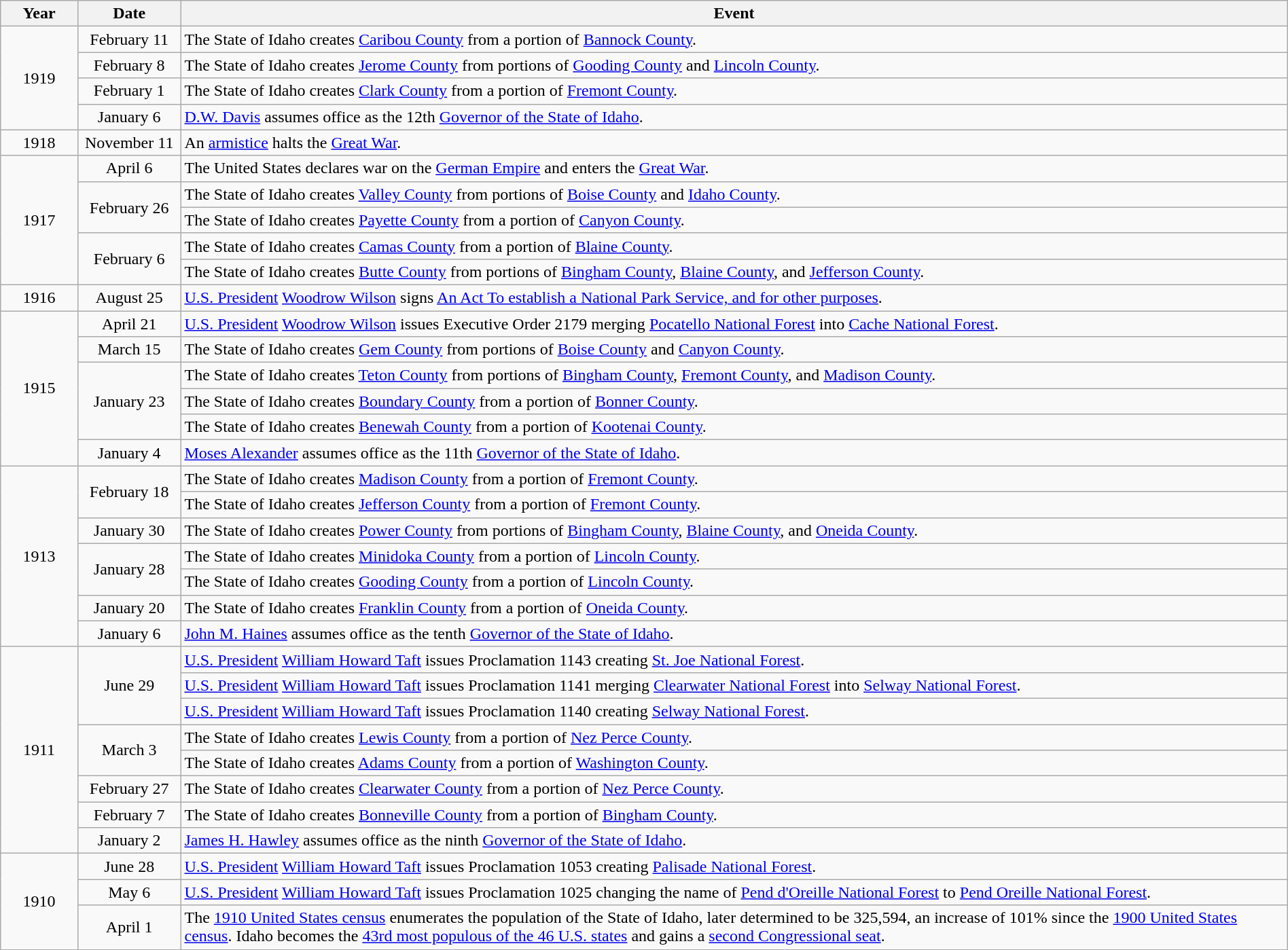<table class="wikitable" style="width:100%;">
<tr>
<th style="width:6%">Year</th>
<th style="width:8%">Date</th>
<th style="width:86%">Event</th>
</tr>
<tr>
<td align=center rowspan=4>1919</td>
<td align=center>February 11</td>
<td>The State of Idaho creates <a href='#'>Caribou County</a> from a portion of <a href='#'>Bannock County</a>.</td>
</tr>
<tr>
<td align=center>February 8</td>
<td>The State of Idaho creates <a href='#'>Jerome County</a> from portions of <a href='#'>Gooding County</a> and <a href='#'>Lincoln County</a>.</td>
</tr>
<tr>
<td align=center>February 1</td>
<td>The State of Idaho creates <a href='#'>Clark County</a> from a portion of <a href='#'>Fremont County</a>.</td>
</tr>
<tr>
<td align=center>January 6</td>
<td><a href='#'>D.W. Davis</a> assumes office as the 12th <a href='#'>Governor of the State of Idaho</a>.</td>
</tr>
<tr>
<td align=center rowspan=1>1918</td>
<td align=center>November 11</td>
<td>An <a href='#'>armistice</a> halts the <a href='#'>Great War</a>.</td>
</tr>
<tr>
<td align=center rowspan=5>1917</td>
<td align=center>April 6</td>
<td>The United States declares war on the <a href='#'>German Empire</a> and enters the <a href='#'>Great War</a>.</td>
</tr>
<tr>
<td align=center rowspan=2>February 26</td>
<td>The State of Idaho creates <a href='#'>Valley County</a> from portions of <a href='#'>Boise County</a> and <a href='#'>Idaho County</a>.</td>
</tr>
<tr>
<td>The State of Idaho creates <a href='#'>Payette County</a> from a portion of <a href='#'>Canyon County</a>.</td>
</tr>
<tr>
<td align=center rowspan=2>February 6</td>
<td>The State of Idaho creates <a href='#'>Camas County</a> from a portion of <a href='#'>Blaine County</a>.</td>
</tr>
<tr>
<td>The State of Idaho creates <a href='#'>Butte County</a> from portions of <a href='#'>Bingham County</a>, <a href='#'>Blaine County</a>, and <a href='#'>Jefferson County</a>.</td>
</tr>
<tr>
<td align=center rowspan=1>1916</td>
<td align=center>August 25</td>
<td><a href='#'>U.S. President</a> <a href='#'>Woodrow Wilson</a> signs <a href='#'>An Act To establish a National Park Service, and for other purposes</a>.</td>
</tr>
<tr>
<td align=center rowspan=6>1915</td>
<td align=center>April 21</td>
<td><a href='#'>U.S. President</a> <a href='#'>Woodrow Wilson</a> issues Executive Order 2179 merging <a href='#'>Pocatello National Forest</a> into <a href='#'>Cache National Forest</a>.</td>
</tr>
<tr>
<td align=center>March 15</td>
<td>The State of Idaho creates <a href='#'>Gem County</a> from portions of <a href='#'>Boise County</a> and <a href='#'>Canyon County</a>.</td>
</tr>
<tr>
<td align=center rowspan=3>January 23</td>
<td>The State of Idaho creates <a href='#'>Teton County</a> from portions of <a href='#'>Bingham County</a>, <a href='#'>Fremont County</a>, and <a href='#'>Madison County</a>.</td>
</tr>
<tr>
<td>The State of Idaho creates <a href='#'>Boundary County</a> from a portion of <a href='#'>Bonner County</a>.</td>
</tr>
<tr>
<td>The State of Idaho creates <a href='#'>Benewah County</a> from a portion of <a href='#'>Kootenai County</a>.</td>
</tr>
<tr>
<td align=center>January 4</td>
<td><a href='#'>Moses Alexander</a> assumes office as the 11th <a href='#'>Governor of the State of Idaho</a>.</td>
</tr>
<tr>
<td align=center rowspan=7>1913</td>
<td align=center rowspan=2>February 18</td>
<td>The State of Idaho creates <a href='#'>Madison County</a> from a portion of <a href='#'>Fremont County</a>.</td>
</tr>
<tr>
<td>The State of Idaho creates <a href='#'>Jefferson County</a> from a portion of <a href='#'>Fremont County</a>.</td>
</tr>
<tr>
<td align=center>January 30</td>
<td>The State of Idaho creates <a href='#'>Power County</a> from portions of <a href='#'>Bingham County</a>, <a href='#'>Blaine County</a>, and <a href='#'>Oneida County</a>.</td>
</tr>
<tr>
<td align=center rowspan=2>January 28</td>
<td>The State of Idaho creates <a href='#'>Minidoka County</a> from a portion of <a href='#'>Lincoln County</a>.</td>
</tr>
<tr>
<td>The State of Idaho creates <a href='#'>Gooding County</a> from a portion of <a href='#'>Lincoln County</a>.</td>
</tr>
<tr>
<td align=center>January 20</td>
<td>The State of Idaho creates <a href='#'>Franklin County</a> from a portion of <a href='#'>Oneida County</a>.</td>
</tr>
<tr>
<td align=center>January 6</td>
<td><a href='#'>John M. Haines</a> assumes office as the tenth <a href='#'>Governor of the State of Idaho</a>.</td>
</tr>
<tr>
<td align=center rowspan=8>1911</td>
<td align=center rowspan=3>June 29</td>
<td><a href='#'>U.S. President</a> <a href='#'>William Howard Taft</a> issues Proclamation 1143 creating <a href='#'>St. Joe National Forest</a>.</td>
</tr>
<tr>
<td><a href='#'>U.S. President</a> <a href='#'>William Howard Taft</a> issues Proclamation 1141 merging <a href='#'>Clearwater National Forest</a> into <a href='#'>Selway National Forest</a>.</td>
</tr>
<tr>
<td><a href='#'>U.S. President</a> <a href='#'>William Howard Taft</a> issues Proclamation 1140 creating <a href='#'>Selway National Forest</a>.</td>
</tr>
<tr>
<td align=center rowspan=2>March 3</td>
<td>The State of Idaho creates <a href='#'>Lewis County</a> from a portion of <a href='#'>Nez Perce County</a>.</td>
</tr>
<tr>
<td>The State of Idaho creates <a href='#'>Adams County</a> from a portion of <a href='#'>Washington County</a>.</td>
</tr>
<tr>
<td align=center>February 27</td>
<td>The State of Idaho creates <a href='#'>Clearwater County</a> from a portion of <a href='#'>Nez Perce County</a>.</td>
</tr>
<tr>
<td align=center>February 7</td>
<td>The State of Idaho creates <a href='#'>Bonneville County</a> from a portion of <a href='#'>Bingham County</a>.</td>
</tr>
<tr>
<td align=center>January 2</td>
<td><a href='#'>James H. Hawley</a> assumes office as the ninth <a href='#'>Governor of the State of Idaho</a>.</td>
</tr>
<tr>
<td align=center rowspan=3>1910</td>
<td align=center>June 28</td>
<td><a href='#'>U.S. President</a> <a href='#'>William Howard Taft</a> issues Proclamation 1053 creating <a href='#'>Palisade National Forest</a>.</td>
</tr>
<tr>
<td align=center>May 6</td>
<td><a href='#'>U.S. President</a> <a href='#'>William Howard Taft</a> issues Proclamation 1025 changing the name of <a href='#'>Pend d'Oreille National Forest</a> to <a href='#'>Pend Oreille National Forest</a>.</td>
</tr>
<tr>
<td align=center>April 1</td>
<td>The <a href='#'>1910 United States census</a> enumerates the population of the State of Idaho, later determined to be 325,594, an increase of 101% since the <a href='#'>1900 United States census</a>. Idaho becomes the <a href='#'>43rd most populous of the 46 U.S. states</a> and gains a <a href='#'>second Congressional seat</a>.</td>
</tr>
</table>
